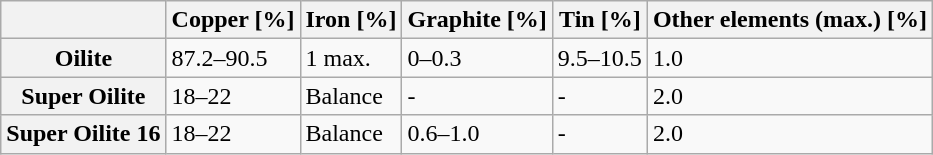<table class="wikitable">
<tr>
<th></th>
<th>Copper [%]</th>
<th>Iron [%]</th>
<th>Graphite [%]</th>
<th>Tin [%]</th>
<th>Other elements (max.) [%]</th>
</tr>
<tr>
<th>Oilite</th>
<td>87.2–90.5</td>
<td>1 max.</td>
<td>0–0.3</td>
<td>9.5–10.5</td>
<td>1.0</td>
</tr>
<tr>
<th>Super Oilite</th>
<td>18–22</td>
<td>Balance</td>
<td>-</td>
<td>-</td>
<td>2.0</td>
</tr>
<tr>
<th>Super Oilite 16</th>
<td>18–22</td>
<td>Balance</td>
<td>0.6–1.0</td>
<td>-</td>
<td>2.0</td>
</tr>
</table>
